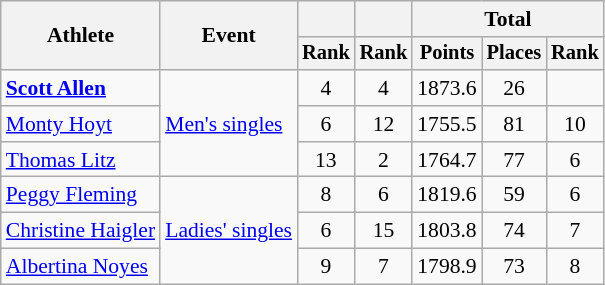<table class=wikitable style=font-size:90%;text-align:center>
<tr>
<th rowspan=2>Athlete</th>
<th rowspan=2>Event</th>
<th></th>
<th></th>
<th colspan=3>Total</th>
</tr>
<tr style=font-size:95%>
<th>Rank</th>
<th>Rank</th>
<th>Points</th>
<th>Places</th>
<th>Rank</th>
</tr>
<tr>
<td align=left><strong><a href='#'>Scott Allen</a></strong></td>
<td align=left rowspan=3><a href='#'>Men's singles</a></td>
<td>4</td>
<td>4</td>
<td>1873.6</td>
<td>26</td>
<td></td>
</tr>
<tr>
<td align=left><a href='#'>Monty Hoyt</a></td>
<td>6</td>
<td>12</td>
<td>1755.5</td>
<td>81</td>
<td>10</td>
</tr>
<tr>
<td align=left><a href='#'>Thomas Litz</a></td>
<td>13</td>
<td>2</td>
<td>1764.7</td>
<td>77</td>
<td>6</td>
</tr>
<tr>
<td align=left><a href='#'>Peggy Fleming</a></td>
<td align=left rowspan=3><a href='#'>Ladies' singles</a></td>
<td>8</td>
<td>6</td>
<td>1819.6</td>
<td>59</td>
<td>6</td>
</tr>
<tr>
<td align=left><a href='#'>Christine Haigler</a></td>
<td>6</td>
<td>15</td>
<td>1803.8</td>
<td>74</td>
<td>7</td>
</tr>
<tr>
<td align=left><a href='#'>Albertina Noyes</a></td>
<td>9</td>
<td>7</td>
<td>1798.9</td>
<td>73</td>
<td>8</td>
</tr>
</table>
